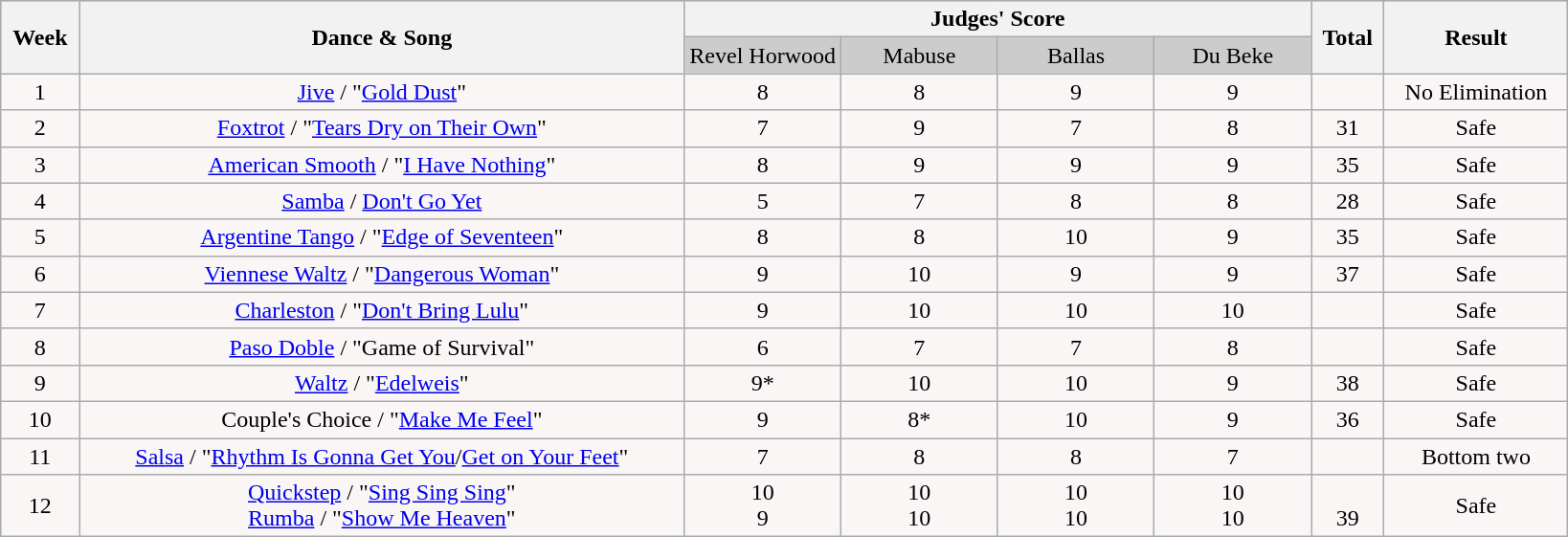<table class="wikitable collapsible">
<tr style="text-align:center; background:#ccc;">
<th rowspan=2>Week</th>
<th rowspan=2>Dance & Song</th>
<th colspan=4>Judges' Score</th>
<th rowspan=2>Total</th>
<th rowspan=2>Result</th>
</tr>
<tr style="text-align:center; background:#ccc;">
<td style="width:10%; ">Revel Horwood</td>
<td style="width:10%; ">Mabuse</td>
<td style="width:10%; ">Ballas</td>
<td style="width:10%; ">Du Beke</td>
</tr>
<tr style="text-align:center; background:#faf6f6;">
<td>1</td>
<td><a href='#'>Jive</a> / "<a href='#'>Gold Dust</a>"</td>
<td>8</td>
<td>8</td>
<td>9</td>
<td>9</td>
<td></td>
<td>No Elimination</td>
</tr>
<tr style="text-align:center; background:#faf6f6;">
<td>2</td>
<td><a href='#'>Foxtrot</a> / "<a href='#'>Tears Dry on Their Own</a>"</td>
<td>7</td>
<td>9</td>
<td>7</td>
<td>8</td>
<td>31</td>
<td>Safe</td>
</tr>
<tr style="text-align:center; background:#faf6f6;">
<td>3</td>
<td><a href='#'>American Smooth</a> / "<a href='#'>I Have Nothing</a>"</td>
<td>8</td>
<td>9</td>
<td>9</td>
<td>9</td>
<td>35</td>
<td>Safe</td>
</tr>
<tr style="text-align:center; background:#faf6f6;">
<td>4</td>
<td><a href='#'>Samba</a> / <a href='#'>Don't Go Yet</a></td>
<td>5</td>
<td>7</td>
<td>8</td>
<td>8</td>
<td>28</td>
<td>Safe</td>
</tr>
<tr style="text-align:center; background:#faf6f6;">
<td>5</td>
<td><a href='#'>Argentine Tango</a> / "<a href='#'>Edge of Seventeen</a>"</td>
<td>8</td>
<td>8</td>
<td>10</td>
<td>9</td>
<td>35</td>
<td>Safe</td>
</tr>
<tr style="text-align:center; background:#faf6f6;">
<td>6</td>
<td><a href='#'>Viennese Waltz</a> / "<a href='#'>Dangerous Woman</a>"</td>
<td>9</td>
<td>10</td>
<td>9</td>
<td>9</td>
<td>37</td>
<td>Safe</td>
</tr>
<tr style="text-align:center; background:#faf6f6;">
<td>7</td>
<td><a href='#'>Charleston</a> / "<a href='#'>Don't Bring Lulu</a>"</td>
<td>9</td>
<td>10</td>
<td>10</td>
<td>10</td>
<td></td>
<td>Safe</td>
</tr>
<tr style="text-align:center; background:#faf6f6;">
<td>8</td>
<td><a href='#'>Paso Doble</a> / "Game of Survival"</td>
<td>6</td>
<td>7</td>
<td>7</td>
<td>8</td>
<td></td>
<td>Safe</td>
</tr>
<tr style="text-align:center; background:#faf6f6;">
<td>9</td>
<td><a href='#'>Waltz</a> / "<a href='#'>Edelweis</a>"</td>
<td>9*</td>
<td>10</td>
<td>10</td>
<td>9</td>
<td>38</td>
<td>Safe</td>
</tr>
<tr style="text-align:center; background:#faf6f6;">
<td>10</td>
<td>Couple's Choice / "<a href='#'>Make Me Feel</a>"</td>
<td>9</td>
<td>8*</td>
<td>10</td>
<td>9</td>
<td>36</td>
<td>Safe</td>
</tr>
<tr style="text-align:center; background:#faf6f6;">
<td>11</td>
<td><a href='#'>Salsa</a> / "<a href='#'>Rhythm Is Gonna Get You</a>/<a href='#'>Get on Your Feet</a>"</td>
<td>7</td>
<td>8</td>
<td>8</td>
<td>7</td>
<td></td>
<td>Bottom two</td>
</tr>
<tr style="text-align:center; background:#faf6f6;">
<td>12</td>
<td><a href='#'>Quickstep</a> / "<a href='#'>Sing Sing Sing</a>"<br><a href='#'>Rumba</a> / "<a href='#'>Show Me Heaven</a>"</td>
<td>10<br>9</td>
<td>10<br>10</td>
<td>10<br>10</td>
<td>10<br>10</td>
<td><br>39</td>
<td>Safe</td>
</tr>
</table>
